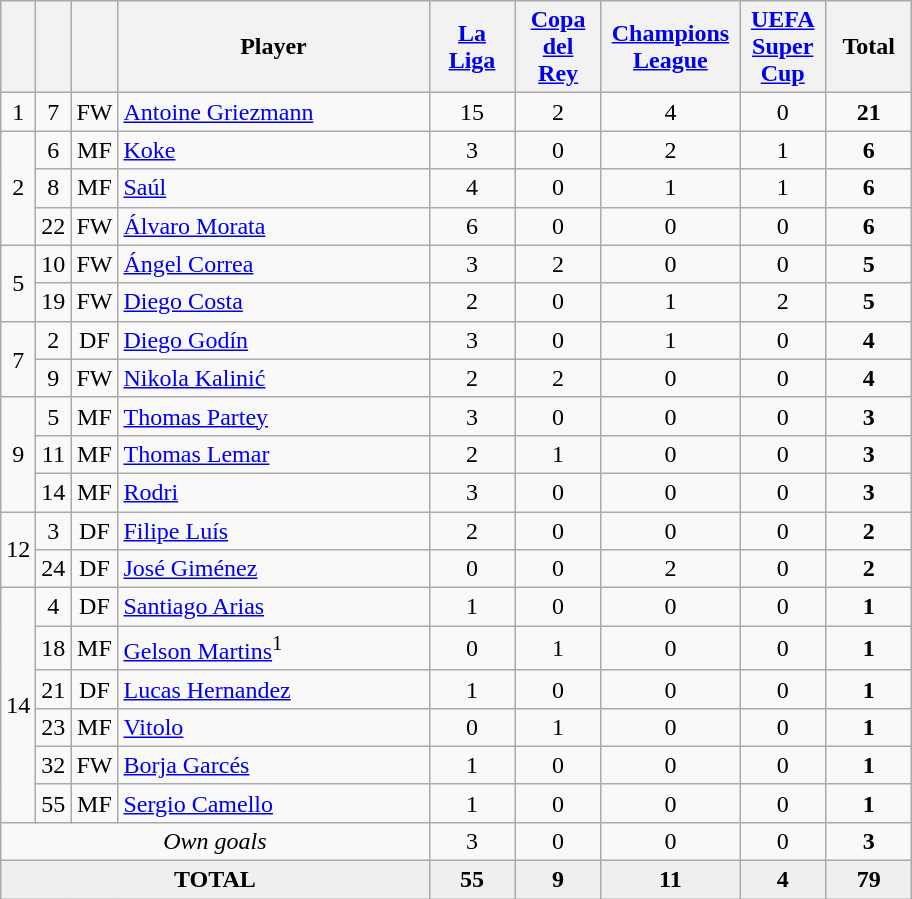<table class="wikitable sortable" style="text-align:center">
<tr>
<th width=10></th>
<th width=10></th>
<th width=10></th>
<th width=200>Player</th>
<th width=50><a href='#'>La Liga</a></th>
<th width=50><a href='#'>Copa del Rey</a></th>
<th width=85px><a href='#'>Champions League</a></th>
<th width=50><a href='#'>UEFA Super Cup</a></th>
<th width=50>Total</th>
</tr>
<tr>
<td>1</td>
<td>7</td>
<td>FW</td>
<td align=left> <a href='#'>Antoine Griezmann</a></td>
<td>15</td>
<td>2</td>
<td>4</td>
<td>0</td>
<td><strong>21</strong></td>
</tr>
<tr>
<td rowspan=3>2</td>
<td>6</td>
<td>MF</td>
<td align=left> <a href='#'>Koke</a></td>
<td>3</td>
<td>0</td>
<td>2</td>
<td>1</td>
<td><strong>6</strong></td>
</tr>
<tr>
<td>8</td>
<td>MF</td>
<td align=left> <a href='#'>Saúl</a></td>
<td>4</td>
<td>0</td>
<td>1</td>
<td>1</td>
<td><strong>6</strong></td>
</tr>
<tr>
<td>22</td>
<td>FW</td>
<td align=left> <a href='#'>Álvaro Morata</a></td>
<td>6</td>
<td>0</td>
<td>0</td>
<td>0</td>
<td><strong>6</strong></td>
</tr>
<tr>
<td rowspan=2>5</td>
<td>10</td>
<td>FW</td>
<td align=left> <a href='#'>Ángel Correa</a></td>
<td>3</td>
<td>2</td>
<td>0</td>
<td>0</td>
<td><strong>5</strong></td>
</tr>
<tr>
<td>19</td>
<td>FW</td>
<td align=left> <a href='#'>Diego Costa</a></td>
<td>2</td>
<td>0</td>
<td>1</td>
<td>2</td>
<td><strong>5</strong></td>
</tr>
<tr>
<td rowspan=2>7</td>
<td>2</td>
<td>DF</td>
<td align=left> <a href='#'>Diego Godín</a></td>
<td>3</td>
<td>0</td>
<td>1</td>
<td>0</td>
<td><strong>4</strong></td>
</tr>
<tr>
<td>9</td>
<td>FW</td>
<td align=left> <a href='#'>Nikola Kalinić</a></td>
<td>2</td>
<td>2</td>
<td>0</td>
<td>0</td>
<td><strong>4</strong></td>
</tr>
<tr>
<td rowspan=3>9</td>
<td>5</td>
<td>MF</td>
<td align=left> <a href='#'>Thomas Partey</a></td>
<td>3</td>
<td>0</td>
<td>0</td>
<td>0</td>
<td><strong>3</strong></td>
</tr>
<tr>
<td>11</td>
<td>MF</td>
<td align=left> <a href='#'>Thomas Lemar</a></td>
<td>2</td>
<td>1</td>
<td>0</td>
<td>0</td>
<td><strong>3</strong></td>
</tr>
<tr>
<td>14</td>
<td>MF</td>
<td align=left> <a href='#'>Rodri</a></td>
<td>3</td>
<td>0</td>
<td>0</td>
<td>0</td>
<td><strong>3</strong></td>
</tr>
<tr>
<td rowspan=2>12</td>
<td>3</td>
<td>DF</td>
<td align=left> <a href='#'>Filipe Luís</a></td>
<td>2</td>
<td>0</td>
<td>0</td>
<td>0</td>
<td><strong>2</strong></td>
</tr>
<tr>
<td>24</td>
<td>DF</td>
<td align=left> <a href='#'>José Giménez</a></td>
<td>0</td>
<td>0</td>
<td>2</td>
<td>0</td>
<td><strong>2</strong></td>
</tr>
<tr>
<td rowspan=6>14</td>
<td>4</td>
<td>DF</td>
<td align=left> <a href='#'>Santiago Arias</a></td>
<td>1</td>
<td>0</td>
<td>0</td>
<td>0</td>
<td><strong>1</strong></td>
</tr>
<tr>
<td>18</td>
<td>MF</td>
<td align=left> <a href='#'>Gelson Martins</a><sup>1</sup></td>
<td>0</td>
<td>1</td>
<td>0</td>
<td>0</td>
<td><strong>1</strong></td>
</tr>
<tr>
<td>21</td>
<td>DF</td>
<td align=left> <a href='#'>Lucas Hernandez</a></td>
<td>1</td>
<td>0</td>
<td>0</td>
<td>0</td>
<td><strong>1</strong></td>
</tr>
<tr>
<td>23</td>
<td>MF</td>
<td align=left> <a href='#'>Vitolo</a></td>
<td>0</td>
<td>1</td>
<td>0</td>
<td>0</td>
<td><strong>1</strong></td>
</tr>
<tr>
<td>32</td>
<td>FW</td>
<td align=left> <a href='#'>Borja Garcés</a></td>
<td>1</td>
<td>0</td>
<td>0</td>
<td>0</td>
<td><strong>1</strong></td>
</tr>
<tr>
<td>55</td>
<td>MF</td>
<td align=left> <a href='#'>Sergio Camello</a></td>
<td>1</td>
<td>0</td>
<td>0</td>
<td>0</td>
<td><strong>1</strong></td>
</tr>
<tr>
<td colspan="4"><em>Own goals</em></td>
<td>3</td>
<td>0</td>
<td>0</td>
<td>0</td>
<td><strong>3</strong></td>
</tr>
<tr bgcolor="#EFEFEF">
<td colspan=4><strong>TOTAL</strong></td>
<td><strong>55</strong></td>
<td><strong>9</strong></td>
<td><strong>11</strong></td>
<td><strong>4</strong></td>
<td><strong>79</strong></td>
</tr>
</table>
